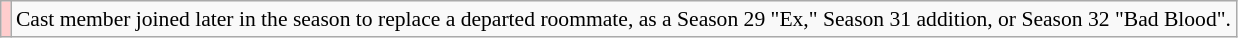<table class="wikitable" style="font-size:90%">
<tr>
<td bgcolor="#FFCDCD"></td>
<td>Cast member joined later in the season to replace a departed roommate, as a Season 29 "Ex," Season 31 addition, or Season 32 "Bad Blood".</td>
</tr>
</table>
